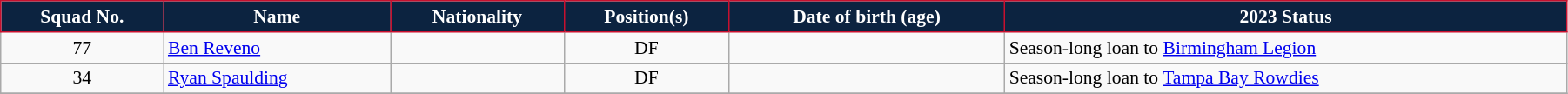<table class="wikitable" style="text-align:center; font-size:90%; width:95%;">
<tr>
<th style="background:#0C2340; color:#fff;  border:1px solid #C8102E; text-align:center;">Squad No.</th>
<th style="background:#0C2340; color:#fff;  border:1px solid #C8102E; text-align:center;">Name</th>
<th style="background:#0C2340; color:#fff;  border:1px solid #C8102E; text-align:center;">Nationality</th>
<th style="background:#0C2340; color:#fff;  border:1px solid #C8102E; text-align:center;">Position(s)</th>
<th style="background:#0C2340; color:#fff;  border:1px solid #C8102E; text-align:center;">Date of birth (age)</th>
<th style="background:#0C2340; color:#fff;  border:1px solid #C8102E; text-align:center;">2023 Status</th>
</tr>
<tr>
<td>77</td>
<td align="left"><a href='#'>Ben Reveno</a></td>
<td></td>
<td>DF</td>
<td></td>
<td align="left">Season-long loan to <a href='#'>Birmingham Legion</a></td>
</tr>
<tr>
<td>34</td>
<td align="left"><a href='#'>Ryan Spaulding</a></td>
<td></td>
<td>DF</td>
<td></td>
<td align="left">Season-long loan to <a href='#'>Tampa Bay Rowdies</a></td>
</tr>
<tr>
</tr>
</table>
